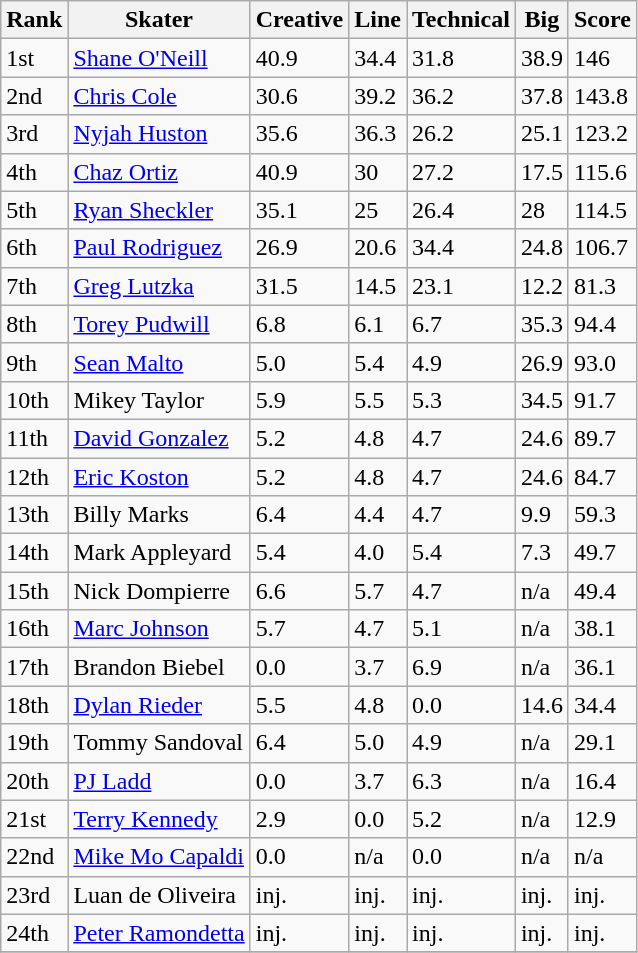<table class="wikitable">
<tr>
<th>Rank</th>
<th>Skater</th>
<th>Creative</th>
<th>Line</th>
<th>Technical</th>
<th>Big</th>
<th>Score</th>
</tr>
<tr>
<td>1st</td>
<td><a href='#'>Shane O'Neill</a></td>
<td>40.9</td>
<td>34.4</td>
<td>31.8</td>
<td>38.9</td>
<td>146</td>
</tr>
<tr>
<td>2nd</td>
<td><a href='#'>Chris Cole</a></td>
<td>30.6</td>
<td>39.2</td>
<td>36.2</td>
<td>37.8</td>
<td>143.8</td>
</tr>
<tr>
<td>3rd</td>
<td><a href='#'>Nyjah Huston</a></td>
<td>35.6</td>
<td>36.3</td>
<td>26.2</td>
<td>25.1</td>
<td>123.2</td>
</tr>
<tr>
<td>4th</td>
<td><a href='#'>Chaz Ortiz</a></td>
<td>40.9</td>
<td>30</td>
<td>27.2</td>
<td>17.5</td>
<td>115.6</td>
</tr>
<tr>
<td>5th</td>
<td><a href='#'>Ryan Sheckler</a></td>
<td>35.1</td>
<td>25</td>
<td>26.4</td>
<td>28</td>
<td>114.5</td>
</tr>
<tr>
<td>6th</td>
<td><a href='#'>Paul Rodriguez</a></td>
<td>26.9</td>
<td>20.6</td>
<td>34.4</td>
<td>24.8</td>
<td>106.7</td>
</tr>
<tr>
<td>7th</td>
<td><a href='#'>Greg Lutzka</a></td>
<td>31.5</td>
<td>14.5</td>
<td>23.1</td>
<td>12.2</td>
<td>81.3</td>
</tr>
<tr>
<td>8th</td>
<td><a href='#'>Torey Pudwill</a></td>
<td>6.8</td>
<td>6.1</td>
<td>6.7</td>
<td>35.3</td>
<td>94.4</td>
</tr>
<tr>
<td>9th</td>
<td><a href='#'>Sean Malto</a></td>
<td>5.0</td>
<td>5.4</td>
<td>4.9</td>
<td>26.9</td>
<td>93.0</td>
</tr>
<tr>
<td>10th</td>
<td>Mikey Taylor</td>
<td>5.9</td>
<td>5.5</td>
<td>5.3</td>
<td>34.5</td>
<td>91.7</td>
</tr>
<tr>
<td>11th</td>
<td><a href='#'>David Gonzalez</a></td>
<td>5.2</td>
<td>4.8</td>
<td>4.7</td>
<td>24.6</td>
<td>89.7</td>
</tr>
<tr>
<td>12th</td>
<td><a href='#'>Eric Koston</a></td>
<td>5.2</td>
<td>4.8</td>
<td>4.7</td>
<td>24.6</td>
<td>84.7</td>
</tr>
<tr>
<td>13th</td>
<td>Billy Marks</td>
<td>6.4</td>
<td>4.4</td>
<td>4.7</td>
<td>9.9</td>
<td>59.3</td>
</tr>
<tr>
<td>14th</td>
<td>Mark Appleyard</td>
<td>5.4</td>
<td>4.0</td>
<td>5.4</td>
<td>7.3</td>
<td>49.7</td>
</tr>
<tr>
<td>15th</td>
<td>Nick Dompierre</td>
<td>6.6</td>
<td>5.7</td>
<td>4.7</td>
<td>n/a</td>
<td>49.4</td>
</tr>
<tr>
<td>16th</td>
<td><a href='#'>Marc Johnson</a></td>
<td>5.7</td>
<td>4.7</td>
<td>5.1</td>
<td>n/a</td>
<td>38.1</td>
</tr>
<tr>
<td>17th</td>
<td>Brandon Biebel</td>
<td>0.0</td>
<td>3.7</td>
<td>6.9</td>
<td>n/a</td>
<td>36.1</td>
</tr>
<tr>
<td>18th</td>
<td><a href='#'>Dylan Rieder</a></td>
<td>5.5</td>
<td>4.8</td>
<td>0.0</td>
<td>14.6</td>
<td>34.4</td>
</tr>
<tr>
<td>19th</td>
<td>Tommy Sandoval</td>
<td>6.4</td>
<td>5.0</td>
<td>4.9</td>
<td>n/a</td>
<td>29.1</td>
</tr>
<tr>
<td>20th</td>
<td><a href='#'>PJ Ladd</a></td>
<td>0.0</td>
<td>3.7</td>
<td>6.3</td>
<td>n/a</td>
<td>16.4</td>
</tr>
<tr>
<td>21st</td>
<td><a href='#'>Terry Kennedy</a></td>
<td>2.9</td>
<td>0.0</td>
<td>5.2</td>
<td>n/a</td>
<td>12.9</td>
</tr>
<tr>
<td>22nd</td>
<td><a href='#'>Mike Mo Capaldi</a></td>
<td>0.0</td>
<td>n/a</td>
<td>0.0</td>
<td>n/a</td>
<td>n/a</td>
</tr>
<tr>
<td>23rd</td>
<td>Luan de Oliveira</td>
<td>inj.</td>
<td>inj.</td>
<td>inj.</td>
<td>inj.</td>
<td>inj.</td>
</tr>
<tr>
<td>24th</td>
<td><a href='#'>Peter Ramondetta</a></td>
<td>inj.</td>
<td>inj.</td>
<td>inj.</td>
<td>inj.</td>
<td>inj.</td>
</tr>
<tr>
</tr>
</table>
